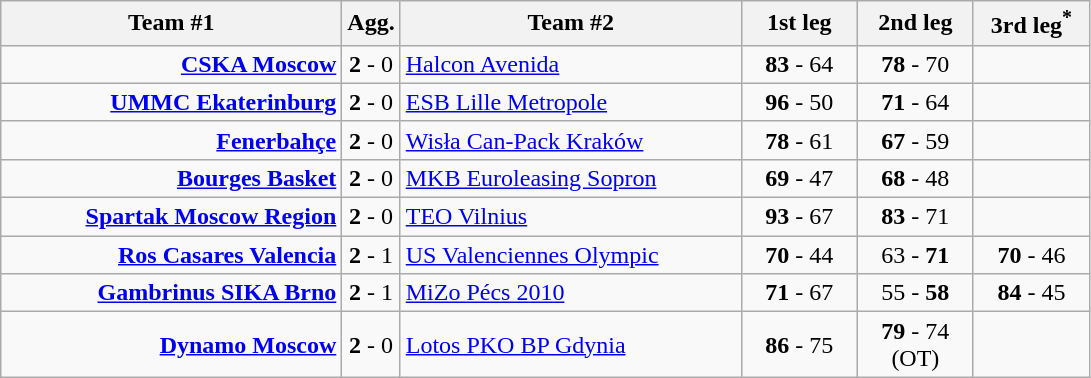<table class=wikitable style="text-align:center">
<tr>
<th width=220>Team #1</th>
<th width=20>Agg.</th>
<th width=220>Team #2</th>
<th width=70>1st leg</th>
<th width=70>2nd leg</th>
<th width=70>3rd leg<sup>*</sup></th>
</tr>
<tr>
<td align=right><strong><a href='#'>CSKA Moscow</a></strong> </td>
<td><strong>2</strong> - 0</td>
<td align=left> <a href='#'>Halcon Avenida</a></td>
<td><strong>83</strong> - 64</td>
<td><strong>78</strong> - 70</td>
<td></td>
</tr>
<tr>
<td align=right><strong><a href='#'>UMMC Ekaterinburg</a></strong> </td>
<td><strong>2</strong> - 0</td>
<td align=left> <a href='#'>ESB Lille Metropole</a></td>
<td><strong>96</strong> - 50</td>
<td><strong>71</strong> - 64</td>
<td></td>
</tr>
<tr>
<td align=right><strong><a href='#'>Fenerbahçe</a> </strong></td>
<td><strong>2</strong> - 0</td>
<td align=left> <a href='#'>Wisła Can-Pack Kraków</a></td>
<td><strong>78</strong> - 61</td>
<td><strong>67</strong> - 59</td>
<td></td>
</tr>
<tr>
<td align=right><strong><a href='#'>Bourges Basket</a></strong> </td>
<td><strong>2</strong> - 0</td>
<td align=left> <a href='#'>MKB Euroleasing Sopron</a></td>
<td><strong>69</strong> - 47</td>
<td><strong>68</strong> - 48</td>
<td></td>
</tr>
<tr>
<td align=right><strong><a href='#'>Spartak Moscow Region</a></strong> </td>
<td><strong>2</strong> - 0</td>
<td align=left> <a href='#'>TEO Vilnius</a></td>
<td><strong>93</strong> - 67</td>
<td><strong>83</strong> - 71</td>
<td></td>
</tr>
<tr>
<td align=right><strong><a href='#'>Ros Casares Valencia</a></strong> </td>
<td><strong>2</strong> - 1</td>
<td align=left> <a href='#'>US Valenciennes Olympic</a></td>
<td><strong>70</strong> - 44</td>
<td>63 - <strong>71</strong></td>
<td><strong>70</strong> - 46</td>
</tr>
<tr>
<td align=right><strong><a href='#'>Gambrinus SIKA Brno</a></strong> </td>
<td><strong>2</strong> - 1</td>
<td align=left> <a href='#'>MiZo Pécs 2010</a></td>
<td><strong>71</strong> - 67</td>
<td>55 - <strong>58</strong></td>
<td><strong>84</strong> - 45</td>
</tr>
<tr>
<td align=right><strong><a href='#'>Dynamo Moscow</a></strong> </td>
<td><strong>2</strong> - 0</td>
<td align=left> <a href='#'>Lotos PKO BP Gdynia</a></td>
<td><strong>86</strong> - 75</td>
<td><strong>79</strong> - 74 (OT)</td>
<td></td>
</tr>
</table>
